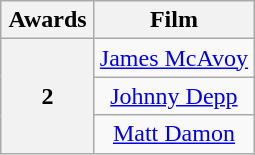<table class="wikitable" style="text-align: center">
<tr>
<th scope="col" width="55">Awards</th>
<th scope="col">Film</th>
</tr>
<tr>
<th scope="row" rowspan=3>2</th>
<td><a href='#'>James McAvoy</a></td>
</tr>
<tr>
<td><a href='#'>Johnny Depp</a></td>
</tr>
<tr>
<td><a href='#'>Matt Damon</a></td>
</tr>
</table>
